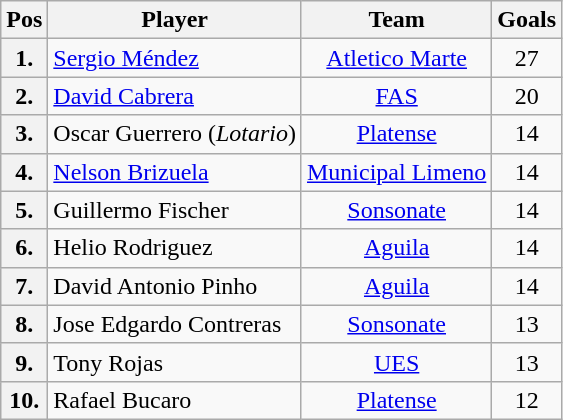<table class="wikitable">
<tr>
<th align="center">Pos</th>
<th align="center">Player</th>
<th align="center">Team</th>
<th align="center">Goals</th>
</tr>
<tr>
<th align="center">1.</th>
<td>  <a href='#'>Sergio Méndez</a></td>
<td align="center"><a href='#'>Atletico Marte</a></td>
<td align="center">27</td>
</tr>
<tr>
<th align="center">2.</th>
<td> <a href='#'>David Cabrera</a></td>
<td align="center"><a href='#'>FAS</a></td>
<td align="center">20</td>
</tr>
<tr>
<th align="center">3.</th>
<td> Oscar Guerrero (<em>Lotario</em>)</td>
<td align="center"><a href='#'>Platense</a></td>
<td align="center">14</td>
</tr>
<tr>
<th align="center">4.</th>
<td>  <a href='#'>Nelson Brizuela</a></td>
<td align="center"><a href='#'>Municipal Limeno</a></td>
<td align="center">14</td>
</tr>
<tr>
<th align="center">5.</th>
<td>  Guillermo Fischer</td>
<td align="center"><a href='#'>Sonsonate</a></td>
<td align="center">14</td>
</tr>
<tr>
<th align="center">6.</th>
<td> Helio Rodriguez</td>
<td align="center"><a href='#'>Aguila</a></td>
<td align="center">14</td>
</tr>
<tr>
<th align="center">7.</th>
<td>  David Antonio Pinho</td>
<td align="center"><a href='#'>Aguila</a></td>
<td align="center">14</td>
</tr>
<tr>
<th align="center">8.</th>
<td> Jose Edgardo Contreras</td>
<td align="center"><a href='#'>Sonsonate</a></td>
<td align="center">13</td>
</tr>
<tr>
<th align="center">9.</th>
<td>  Tony Rojas</td>
<td align="center"><a href='#'>UES</a></td>
<td align="center">13</td>
</tr>
<tr>
<th align="center">10.</th>
<td>  Rafael Bucaro</td>
<td align="center"><a href='#'>Platense</a></td>
<td align="center">12</td>
</tr>
</table>
